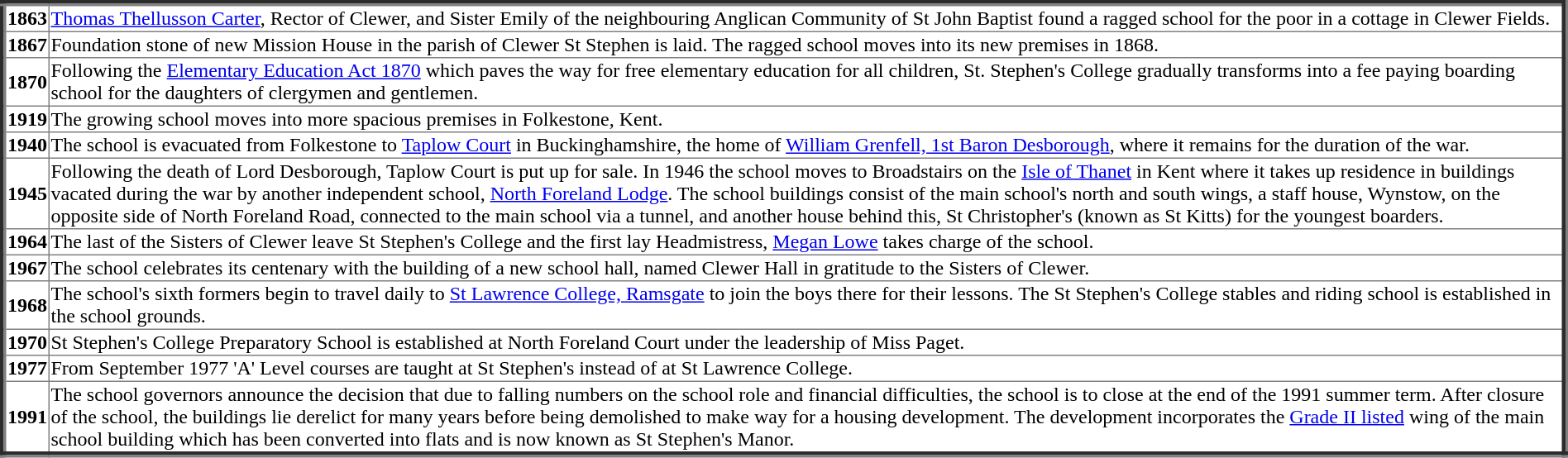<table border="5" style="border-collapse: collapse;">
<tr>
<td><strong>1863 </strong></td>
<td><a href='#'>Thomas Thellusson Carter</a>, Rector of Clewer, and Sister Emily of the neighbouring Anglican Community of St John Baptist found a ragged school for the poor in a cottage in Clewer Fields.</td>
</tr>
<tr>
<td><strong>1867 </strong></td>
<td>Foundation stone of new Mission House in the parish of Clewer St Stephen is laid. The ragged school moves into its new premises in 1868.</td>
</tr>
<tr>
<td><strong>1870 </strong></td>
<td>Following the <a href='#'>Elementary Education Act 1870</a> which paves the way for free elementary education for all children, St. Stephen's College gradually transforms into a fee paying boarding school for the daughters of clergymen and gentlemen.</td>
</tr>
<tr>
<td><strong>1919 </strong></td>
<td>The growing school moves into more spacious premises in Folkestone, Kent.</td>
</tr>
<tr>
<td><strong>1940 </strong></td>
<td>The school is evacuated from Folkestone to <a href='#'>Taplow Court</a> in Buckinghamshire, the home of <a href='#'>William Grenfell, 1st Baron Desborough</a>, where it remains for the duration of the war.</td>
</tr>
<tr>
<td><strong>1945 </strong></td>
<td>Following the death of Lord Desborough, Taplow Court is put up for sale. In 1946 the school moves to Broadstairs on the <a href='#'>Isle of Thanet</a> in Kent where it takes up residence in buildings vacated during the war by another independent school, <a href='#'>North Foreland Lodge</a>. The school buildings consist of the main school's north and south wings, a staff house, Wynstow, on the opposite side of North Foreland Road, connected to the main school via a tunnel, and another house behind this, St Christopher's (known as St Kitts) for the youngest boarders.</td>
</tr>
<tr>
<td><strong>1964 </strong></td>
<td>The last of the Sisters of Clewer leave St Stephen's College and the first lay Headmistress, <a href='#'>Megan Lowe</a> takes charge of the school.</td>
</tr>
<tr>
<td><strong>1967 </strong></td>
<td>The school celebrates its centenary with the building of a new school hall, named Clewer Hall in gratitude to the Sisters of Clewer.</td>
</tr>
<tr>
<td><strong>1968</strong></td>
<td>The school's sixth formers begin to travel daily to <a href='#'>St Lawrence College, Ramsgate</a> to join the boys there for their lessons. The St Stephen's College stables and riding school is established in the school grounds.</td>
</tr>
<tr>
<td><strong>1970</strong></td>
<td>St Stephen's College Preparatory School is established at North Foreland Court under the leadership of Miss Paget.</td>
</tr>
<tr>
<td><strong>1977</strong></td>
<td>From September 1977 'A' Level courses are taught at St Stephen's instead of at St Lawrence College.</td>
</tr>
<tr>
<td><strong>1991</strong></td>
<td>The school governors announce the decision that due to falling numbers on the school role and financial difficulties, the school is to close at the end of the 1991 summer term. After closure of the school, the buildings lie derelict for many years before being demolished to make way for a housing development. The development incorporates the <a href='#'>Grade II listed</a> wing of the main school building which has been converted into flats and is now known as St Stephen's Manor.</td>
</tr>
</table>
